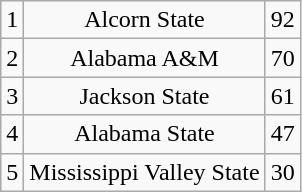<table class="wikitable" style="display: inline-table;">
<tr align="center">
<td>1</td>
<td>Alcorn State</td>
<td>92</td>
</tr>
<tr align="center">
<td>2</td>
<td>Alabama A&M</td>
<td>70</td>
</tr>
<tr align="center">
<td>3</td>
<td>Jackson State</td>
<td>61</td>
</tr>
<tr align="center">
<td>4</td>
<td>Alabama State</td>
<td>47</td>
</tr>
<tr align="center">
<td>5</td>
<td>Mississippi Valley State</td>
<td>30</td>
</tr>
</table>
